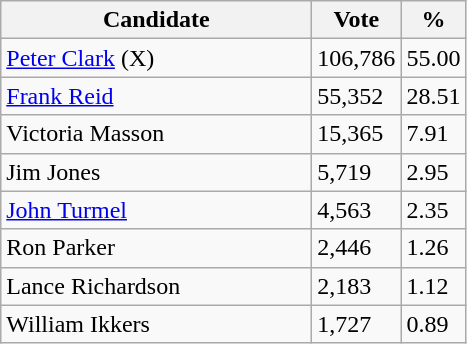<table class="wikitable">
<tr>
<th bgcolor="#DDDDFF" width="200px">Candidate</th>
<th bgcolor="#DDDDFF">Vote</th>
<th bgcolor="#DDDDFF">%</th>
</tr>
<tr>
<td><a href='#'>Peter Clark</a> (X)</td>
<td>106,786</td>
<td>55.00</td>
</tr>
<tr>
<td><a href='#'>Frank Reid</a></td>
<td>55,352</td>
<td>28.51</td>
</tr>
<tr>
<td>Victoria Masson</td>
<td>15,365</td>
<td>7.91</td>
</tr>
<tr>
<td>Jim Jones</td>
<td>5,719</td>
<td>2.95</td>
</tr>
<tr>
<td><a href='#'>John Turmel</a></td>
<td>4,563</td>
<td>2.35</td>
</tr>
<tr>
<td>Ron Parker</td>
<td>2,446</td>
<td>1.26</td>
</tr>
<tr>
<td>Lance Richardson</td>
<td>2,183</td>
<td>1.12</td>
</tr>
<tr>
<td>William Ikkers</td>
<td>1,727</td>
<td>0.89</td>
</tr>
</table>
